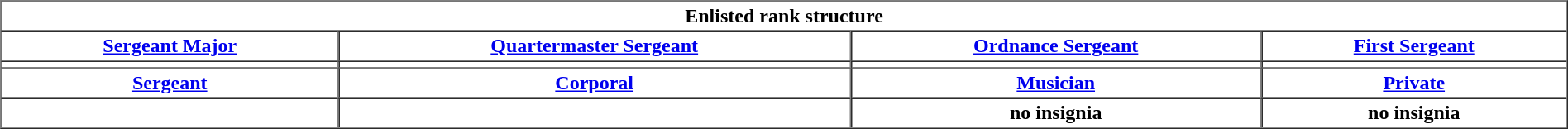<table border="1" cellpadding="2" cellspacing="0"  style="margin:auto; width:100%;">
<tr>
<th colspan=11><strong>Enlisted rank structure</strong></th>
</tr>
<tr>
<th><a href='#'>Sergeant Major</a></th>
<th><a href='#'>Quartermaster Sergeant</a></th>
<th><a href='#'>Ordnance Sergeant</a></th>
<th><a href='#'>First Sergeant</a></th>
</tr>
<tr>
<th></th>
<th></th>
<th></th>
<th></th>
</tr>
<tr>
<th><a href='#'>Sergeant</a></th>
<th><a href='#'>Corporal</a></th>
<th><a href='#'>Musician</a></th>
<th><a href='#'>Private</a></th>
</tr>
<tr>
<th></th>
<th></th>
<th>no insignia</th>
<th>no insignia</th>
</tr>
</table>
